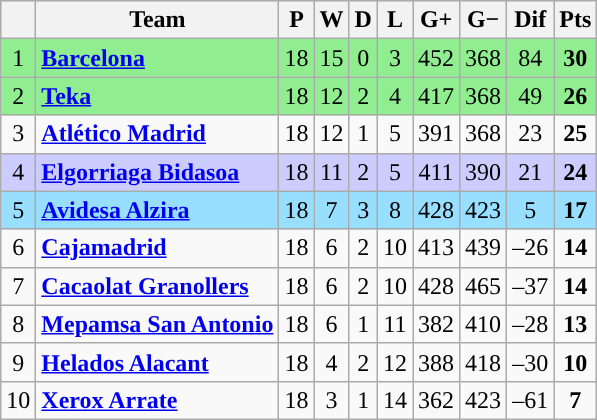<table class="wikitable sortable" style="text-align: center;">
<tr>
<th align="center"></th>
<th align="center">Team</th>
<th align="center">P</th>
<th align="center">W</th>
<th align="center">D</th>
<th align="center">L</th>
<th align="center">G+</th>
<th align="center">G−</th>
<th align="center">Dif</th>
<th align="center">Pts</th>
</tr>
<tr style="background: #90EE90;">
<td>1</td>
<td align="left"><strong><a href='#'>Barcelona</a></strong></td>
<td>18</td>
<td>15</td>
<td>0</td>
<td>3</td>
<td>452</td>
<td>368</td>
<td>84</td>
<td><strong>30</strong></td>
</tr>
<tr style="background: #90EE90;">
<td>2</td>
<td align="left"><strong><a href='#'>Teka</a></strong></td>
<td>18</td>
<td>12</td>
<td>2</td>
<td>4</td>
<td>417</td>
<td>368</td>
<td>49</td>
<td><strong>26</strong></td>
</tr>
<tr style="background:">
<td>3</td>
<td align="left"><strong><a href='#'>Atlético Madrid</a></strong></td>
<td>18</td>
<td>12</td>
<td>1</td>
<td>5</td>
<td>391</td>
<td>368</td>
<td>23</td>
<td><strong>25</strong></td>
</tr>
<tr style="background: #ccccff;">
<td>4</td>
<td align="left"><strong><a href='#'>Elgorriaga Bidasoa</a></strong></td>
<td>18</td>
<td>11</td>
<td>2</td>
<td>5</td>
<td>411</td>
<td>390</td>
<td>21</td>
<td><strong>24</strong></td>
</tr>
<tr style="background: #97DEFF;">
<td>5</td>
<td align="left"><strong><a href='#'>Avidesa Alzira</a></strong></td>
<td>18</td>
<td>7</td>
<td>3</td>
<td>8</td>
<td>428</td>
<td>423</td>
<td>5</td>
<td><strong>17</strong></td>
</tr>
<tr style="background:">
<td>6</td>
<td align="left"><strong><a href='#'>Cajamadrid</a></strong></td>
<td>18</td>
<td>6</td>
<td>2</td>
<td>10</td>
<td>413</td>
<td>439</td>
<td>–26</td>
<td><strong>14</strong></td>
</tr>
<tr style="background:">
<td>7</td>
<td align="left"><strong><a href='#'>Cacaolat Granollers</a></strong></td>
<td>18</td>
<td>6</td>
<td>2</td>
<td>10</td>
<td>428</td>
<td>465</td>
<td>–37</td>
<td><strong>14</strong></td>
</tr>
<tr style="background:">
<td>8</td>
<td align="left"><strong><a href='#'>Mepamsa San Antonio</a></strong></td>
<td>18</td>
<td>6</td>
<td>1</td>
<td>11</td>
<td>382</td>
<td>410</td>
<td>–28</td>
<td><strong>13</strong></td>
</tr>
<tr style="background:">
<td>9</td>
<td align="left"><strong><a href='#'>Helados Alacant</a></strong></td>
<td>18</td>
<td>4</td>
<td>2</td>
<td>12</td>
<td>388</td>
<td>418</td>
<td>–30</td>
<td><strong>10</strong></td>
</tr>
<tr style="background:">
<td>10</td>
<td align="left"><strong><a href='#'>Xerox Arrate</a></strong></td>
<td>18</td>
<td>3</td>
<td>1</td>
<td>14</td>
<td>362</td>
<td>423</td>
<td>–61</td>
<td><strong>7</strong></td>
</tr>
</table>
